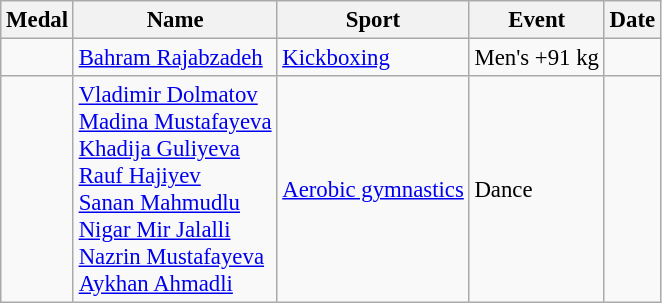<table class="wikitable sortable" style="font-size: 95%;">
<tr>
<th>Medal</th>
<th>Name</th>
<th>Sport</th>
<th>Event</th>
<th>Date</th>
</tr>
<tr>
<td></td>
<td><a href='#'>Bahram Rajabzadeh</a></td>
<td><a href='#'>Kickboxing</a></td>
<td>Men's +91 kg</td>
<td></td>
</tr>
<tr>
<td></td>
<td><a href='#'>Vladimir Dolmatov</a><br><a href='#'>Madina Mustafayeva</a><br><a href='#'>Khadija Guliyeva</a><br><a href='#'>Rauf Hajiyev</a><br><a href='#'>Sanan Mahmudlu</a><br><a href='#'>Nigar Mir Jalalli</a><br><a href='#'>Nazrin Mustafayeva</a><br><a href='#'>Aykhan Ahmadli</a></td>
<td><a href='#'>Aerobic gymnastics</a></td>
<td>Dance</td>
<td></td>
</tr>
</table>
